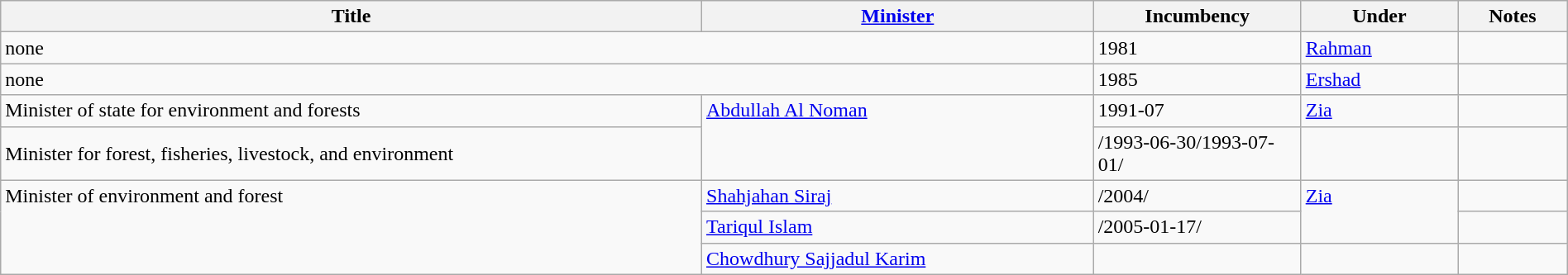<table class="wikitable" style="width:100%;">
<tr>
<th>Title</th>
<th style="width:25%;"><a href='#'>Minister</a></th>
<th style="width:160px;">Incumbency</th>
<th style="width:10%;">Under</th>
<th style="width:7%;">Notes</th>
</tr>
<tr>
<td colspan="2" style="vertical-align:top;">none</td>
<td>1981</td>
<td><a href='#'>Rahman</a></td>
<td></td>
</tr>
<tr>
<td colspan="2" style="vertical-align:top;">none</td>
<td>1985</td>
<td><a href='#'>Ershad</a></td>
<td></td>
</tr>
<tr>
<td>Minister of state for environment and forests</td>
<td rowspan="2" style="vertical-align:top;"><a href='#'>Abdullah Al Noman</a></td>
<td>1991-07</td>
<td><a href='#'>Zia</a></td>
<td></td>
</tr>
<tr>
<td>Minister for forest, fisheries, livestock, and environment</td>
<td>/1993-06-30/1993-07-01/</td>
<td></td>
<td></td>
</tr>
<tr>
<td rowspan="3" style="vertical-align:top;">Minister of environment and forest</td>
<td><a href='#'>Shahjahan Siraj</a></td>
<td>/2004/</td>
<td rowspan="2" style="vertical-align:top;"><a href='#'>Zia</a></td>
<td></td>
</tr>
<tr>
<td><a href='#'>Tariqul Islam</a></td>
<td>/2005-01-17/</td>
<td></td>
</tr>
<tr>
<td><a href='#'>Chowdhury Sajjadul Karim</a></td>
<td></td>
<td></td>
<td></td>
</tr>
</table>
